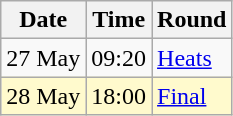<table class="wikitable">
<tr>
<th>Date</th>
<th>Time</th>
<th>Round</th>
</tr>
<tr>
<td>27 May</td>
<td>09:20</td>
<td><a href='#'>Heats</a></td>
</tr>
<tr style="background:lemonchiffon">
<td>28 May</td>
<td>18:00</td>
<td><a href='#'>Final</a></td>
</tr>
</table>
